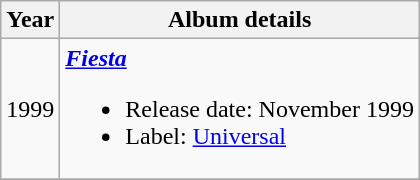<table class="wikitable" style="text-align:center;">
<tr>
<th>Year</th>
<th>Album details</th>
</tr>
<tr>
<td>1999</td>
<td style="text-align:left;"><strong><em><a href='#'>Fiesta</a></em></strong><br><ul><li>Release date: November 1999</li><li>Label: <a href='#'>Universal</a></li></ul></td>
</tr>
<tr>
</tr>
</table>
